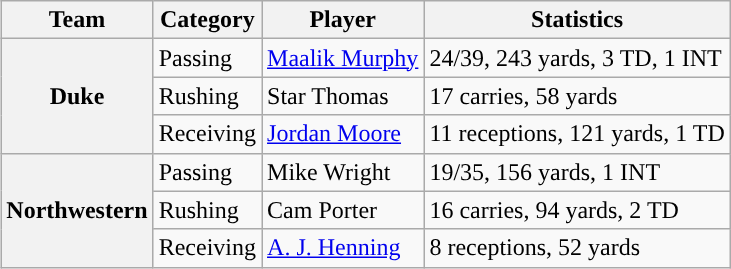<table class="wikitable" style="float:right">
<tr>
<th>Team</th>
<th>Category</th>
<th>Player</th>
<th>Statistics</th>
</tr>
<tr>
<th rowspan=3>Duke</th>
<td>Passing</td>
<td><a href='#'>Maalik Murphy</a></td>
<td>24/39, 243 yards, 3 TD, 1 INT</td>
</tr>
<tr>
<td>Rushing</td>
<td>Star Thomas</td>
<td>17 carries, 58 yards</td>
</tr>
<tr>
<td>Receiving</td>
<td><a href='#'>Jordan Moore</a></td>
<td>11 receptions, 121 yards, 1 TD</td>
</tr>
<tr>
<th rowspan=3>Northwestern</th>
<td>Passing</td>
<td>Mike Wright</td>
<td>19/35, 156 yards, 1 INT</td>
</tr>
<tr>
<td>Rushing</td>
<td>Cam Porter</td>
<td>16 carries, 94 yards, 2 TD</td>
</tr>
<tr>
<td>Receiving</td>
<td><a href='#'>A. J. Henning</a></td>
<td>8 receptions, 52 yards</td>
</tr>
</table>
